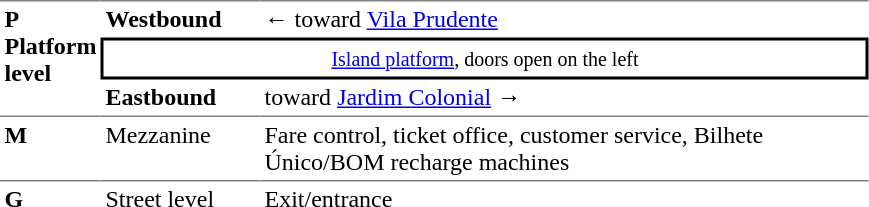<table table border=0 cellspacing=0 cellpadding=3>
<tr>
<td style="border-top:solid 1px gray;border-bottom:solid 1px gray;vertical-align:top;" rowspan=4><strong>P<br>Platform level</strong></td>
</tr>
<tr>
<td style="border-top:solid 1px gray;"><span><strong>Westbound</strong></span></td>
<td style="border-top:solid 1px gray;">←  toward <a href='#'>Vila Prudente</a></td>
</tr>
<tr>
<td style="border-top:solid 2px black;border-right:solid 2px black;border-left:solid 2px black;border-bottom:solid 2px black;text-align:center;" colspan=5><small><a href='#'>Island platform</a>, doors open on the left</small></td>
</tr>
<tr>
<td style="border-bottom:solid 1px gray;"><span><strong>Eastbound</strong></span></td>
<td style="border-bottom:solid 1px gray;"> toward <a href='#'>Jardim Colonial</a> →</td>
</tr>
<tr>
<td style="vertical-align:top;"><strong>M</strong></td>
<td style="vertical-align:top;">Mezzanine</td>
<td style="vertical-align:top;">Fare control, ticket office, customer service, Bilhete Único/BOM recharge machines</td>
</tr>
<tr>
<td style="border-top:solid 1px gray;vertical-align:top;" width=50><strong>G</strong></td>
<td style="border-top:solid 1px gray;vertical-align:top;" width=100>Street level</td>
<td style="border-top:solid 1px gray;vertical-align:top;" width=400>Exit/entrance</td>
</tr>
</table>
